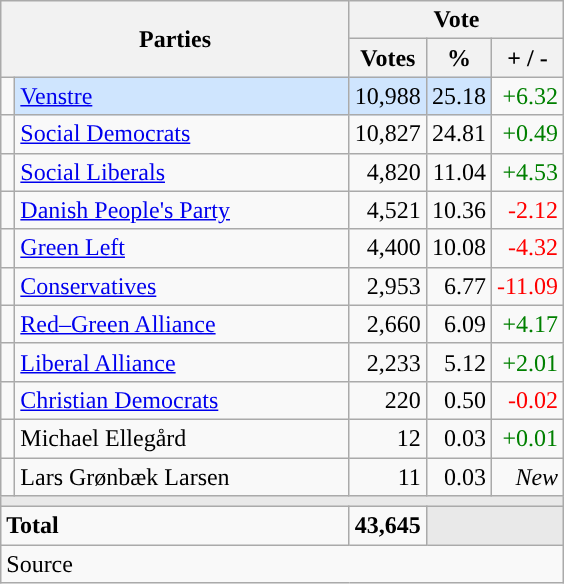<table class="wikitable" style="text-align:right;">
<tr>
<th style="text-align:centre;" rowspan="2" colspan="2" width="225">Parties</th>
<th colspan="3">Vote</th>
</tr>
<tr>
<th width="15">Votes</th>
<th width="15">%</th>
<th width="15">+ / -</th>
</tr>
<tr>
<td width="2" style="color:inherit;background:"></td>
<td bgcolor=#cfe5fe  align="left"><a href='#'>Venstre</a></td>
<td bgcolor=#cfe5fe>10,988</td>
<td bgcolor=#cfe5fe>25.18</td>
<td style=color:green;>+6.32</td>
</tr>
<tr>
<td width="2" style="color:inherit;background:"></td>
<td align="left"><a href='#'>Social Democrats</a></td>
<td>10,827</td>
<td>24.81</td>
<td style=color:green;>+0.49</td>
</tr>
<tr>
<td width="2" style="color:inherit;background:"></td>
<td align="left"><a href='#'>Social Liberals</a></td>
<td>4,820</td>
<td>11.04</td>
<td style=color:green;>+4.53</td>
</tr>
<tr>
<td width="2" style="color:inherit;background:"></td>
<td align="left"><a href='#'>Danish People's Party</a></td>
<td>4,521</td>
<td>10.36</td>
<td style=color:red;>-2.12</td>
</tr>
<tr>
<td width="2" style="color:inherit;background:"></td>
<td align="left"><a href='#'>Green Left</a></td>
<td>4,400</td>
<td>10.08</td>
<td style=color:red;>-4.32</td>
</tr>
<tr>
<td width="2" style="color:inherit;background:"></td>
<td align="left"><a href='#'>Conservatives</a></td>
<td>2,953</td>
<td>6.77</td>
<td style=color:red;>-11.09</td>
</tr>
<tr>
<td width="2" style="color:inherit;background:"></td>
<td align="left"><a href='#'>Red–Green Alliance</a></td>
<td>2,660</td>
<td>6.09</td>
<td style=color:green;>+4.17</td>
</tr>
<tr>
<td width="2" style="color:inherit;background:"></td>
<td align="left"><a href='#'>Liberal Alliance</a></td>
<td>2,233</td>
<td>5.12</td>
<td style=color:green;>+2.01</td>
</tr>
<tr>
<td width="2" style="color:inherit;background:"></td>
<td align="left"><a href='#'>Christian Democrats</a></td>
<td>220</td>
<td>0.50</td>
<td style=color:red;>-0.02</td>
</tr>
<tr>
<td width="2" style="color:inherit;background:"></td>
<td align="left">Michael Ellegård</td>
<td>12</td>
<td>0.03</td>
<td style=color:green;>+0.01</td>
</tr>
<tr>
<td width="2" style="color:inherit;background:"></td>
<td align="left">Lars Grønbæk Larsen</td>
<td>11</td>
<td>0.03</td>
<td><em>New</em></td>
</tr>
<tr>
<td colspan="7" bgcolor="#E9E9E9"></td>
</tr>
<tr>
<td align="left" colspan="2"><strong>Total</strong></td>
<td><strong>43,645</strong></td>
<td bgcolor="#E9E9E9" colspan="2"></td>
</tr>
<tr>
<td align="left" colspan="6">Source</td>
</tr>
</table>
